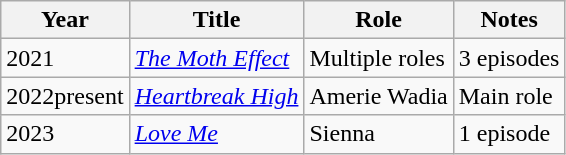<table class="wikitable sortable">
<tr>
<th>Year</th>
<th>Title</th>
<th class="unsortable">Role</th>
<th class="unsortable">Notes</th>
</tr>
<tr>
<td>2021</td>
<td><em><a href='#'>The Moth Effect</a></em></td>
<td>Multiple roles</td>
<td>3 episodes</td>
</tr>
<tr>
<td>2022present</td>
<td><em><a href='#'>Heartbreak High</a></em></td>
<td>Amerie Wadia</td>
<td>Main role</td>
</tr>
<tr>
<td>2023</td>
<td><em><a href='#'>Love Me</a></em></td>
<td>Sienna</td>
<td>1 episode</td>
</tr>
</table>
